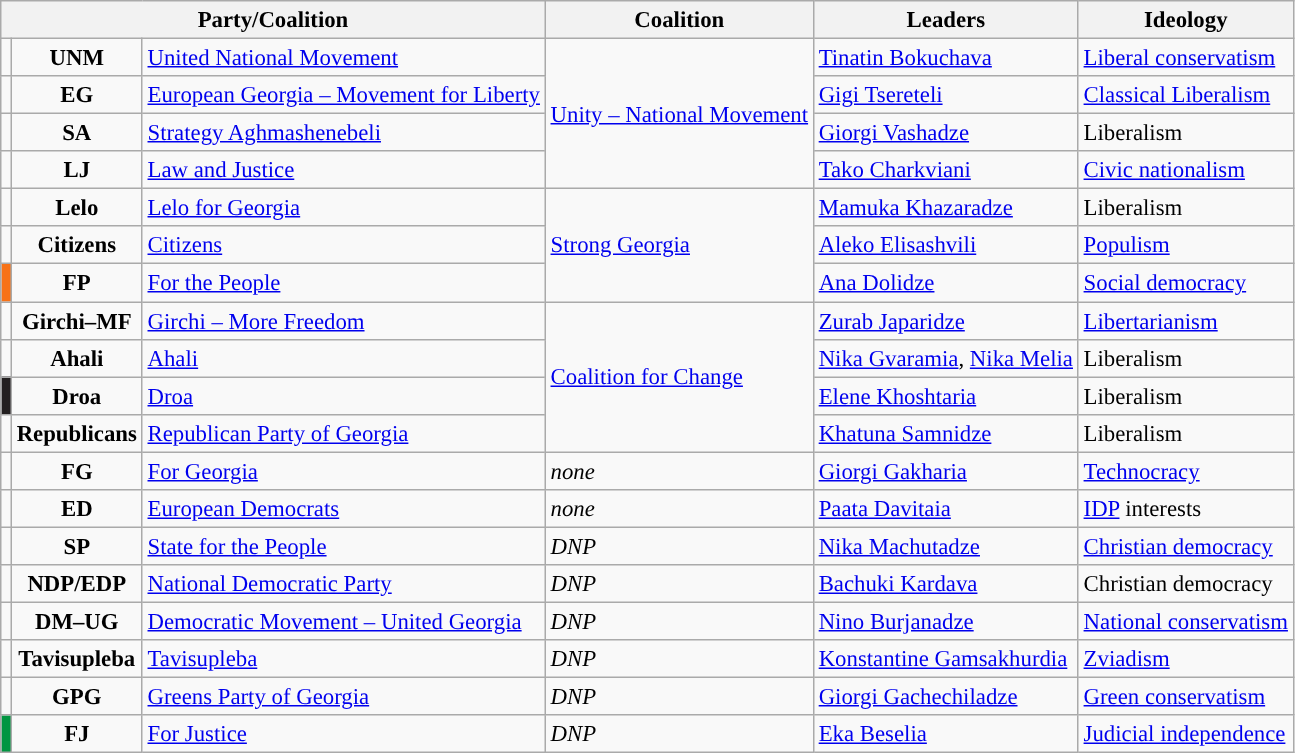<table class=wikitable style="font-size:95%;">
<tr>
<th colspan="3">Party/Coalition</th>
<th>Coalition</th>
<th>Leaders</th>
<th>Ideology</th>
</tr>
<tr>
<td style="background:"></td>
<td style="text-align:center;"><strong>UNM</strong></td>
<td><a href='#'>United National Movement</a></td>
<td rowspan=4><a href='#'>Unity – National Movement</a></td>
<td><a href='#'>Tinatin Bokuchava</a></td>
<td><a href='#'>Liberal conservatism</a></td>
</tr>
<tr>
<td style="background:"></td>
<td style="text-align:center;"><strong>EG</strong></td>
<td><a href='#'>European Georgia – Movement for Liberty</a></td>
<td><a href='#'>Gigi Tsereteli</a></td>
<td><a href='#'>Classical Liberalism</a></td>
</tr>
<tr>
<td style="background:"></td>
<td style="text-align:center;"><strong>SA</strong></td>
<td><a href='#'>Strategy Aghmashenebeli</a></td>
<td><a href='#'>Giorgi Vashadze</a></td>
<td>Liberalism</td>
</tr>
<tr>
<td style="background:"></td>
<td style="text-align:center;"><strong>LJ</strong></td>
<td><a href='#'>Law and Justice</a></td>
<td><a href='#'>Tako Charkviani</a></td>
<td><a href='#'>Civic nationalism</a></td>
</tr>
<tr>
<td style="background:"></td>
<td style="text-align:center;"><strong>Lelo</strong></td>
<td><a href='#'>Lelo for Georgia</a></td>
<td rowspan=3><a href='#'>Strong Georgia</a></td>
<td><a href='#'>Mamuka Khazaradze</a></td>
<td>Liberalism</td>
</tr>
<tr>
<td style="background:"></td>
<td style="text-align:center;"><strong>Citizens</strong></td>
<td><a href='#'>Citizens</a></td>
<td><a href='#'>Aleko Elisashvili</a></td>
<td><a href='#'>Populism</a></td>
</tr>
<tr>
<td style="background:#F87217;"></td>
<td style="text-align:center;"><strong>FP</strong></td>
<td><a href='#'>For the People</a></td>
<td><a href='#'>Ana Dolidze</a></td>
<td><a href='#'>Social democracy</a></td>
</tr>
<tr>
<td style="background:"></td>
<td style="text-align:center;"><strong>Girchi–MF</strong></td>
<td><a href='#'>Girchi – More Freedom</a></td>
<td rowspan=4><a href='#'>Coalition for Change</a></td>
<td><a href='#'>Zurab Japaridze</a></td>
<td><a href='#'>Libertarianism</a></td>
</tr>
<tr>
<td style="background:"></td>
<td style="text-align:center;"><strong>Ahali</strong></td>
<td><a href='#'>Ahali</a></td>
<td><a href='#'>Nika Gvaramia</a>, <a href='#'>Nika Melia</a></td>
<td>Liberalism</td>
</tr>
<tr>
<td style="background:#231F20;"></td>
<td style="text-align:center;"><strong>Droa</strong></td>
<td><a href='#'>Droa</a></td>
<td><a href='#'>Elene Khoshtaria</a></td>
<td>Liberalism</td>
</tr>
<tr>
<td style="background:"></td>
<td style="text-align:center;"><strong>Republicans</strong></td>
<td><a href='#'>Republican Party of Georgia</a></td>
<td><a href='#'>Khatuna Samnidze</a></td>
<td>Liberalism</td>
</tr>
<tr>
<td style="background:"></td>
<td style="text-align:center;"><strong>FG</strong></td>
<td><a href='#'>For Georgia</a></td>
<td><em>none</em></td>
<td><a href='#'>Giorgi Gakharia</a></td>
<td><a href='#'>Technocracy</a></td>
</tr>
<tr>
<td style="background:"></td>
<td style="text-align:center;"><strong>ED</strong></td>
<td><a href='#'>European Democrats</a></td>
<td><em>none</em></td>
<td><a href='#'>Paata Davitaia</a></td>
<td><a href='#'>IDP</a> interests</td>
</tr>
<tr>
<td style="background:"></td>
<td style="text-align:center;"><strong>SP</strong></td>
<td><a href='#'>State for the People</a></td>
<td><em>DNP</em></td>
<td><a href='#'>Nika Machutadze</a></td>
<td><a href='#'>Christian democracy</a></td>
</tr>
<tr>
<td style="background:"></td>
<td style="text-align:center;"><strong>NDP/EDP</strong></td>
<td><a href='#'>National Democratic Party</a></td>
<td><em>DNP</em></td>
<td><a href='#'>Bachuki Kardava</a></td>
<td>Christian democracy</td>
</tr>
<tr>
<td style="background:"></td>
<td style="text-align:center;"><strong>DM–UG</strong></td>
<td><a href='#'>Democratic Movement – United Georgia</a></td>
<td><em>DNP</em></td>
<td><a href='#'>Nino Burjanadze</a></td>
<td><a href='#'>National conservatism</a></td>
</tr>
<tr>
<td style="background:"></td>
<td style="text-align:center;"><strong>Tavisupleba</strong></td>
<td><a href='#'>Tavisupleba</a></td>
<td><em>DNP</em></td>
<td><a href='#'>Konstantine Gamsakhurdia</a></td>
<td><a href='#'>Zviadism</a></td>
</tr>
<tr>
<td style="background:"></td>
<td style="text-align:center;"><strong>GPG</strong></td>
<td><a href='#'>Greens Party of Georgia</a></td>
<td><em>DNP</em></td>
<td><a href='#'>Giorgi Gachechiladze</a></td>
<td><a href='#'>Green conservatism</a></td>
</tr>
<tr>
<td style="background:#019541;"></td>
<td style="text-align:center;"><strong>FJ</strong></td>
<td><a href='#'>For Justice</a></td>
<td><em>DNP</em></td>
<td><a href='#'>Eka Beselia</a></td>
<td><a href='#'>Judicial independence</a></td>
</tr>
</table>
